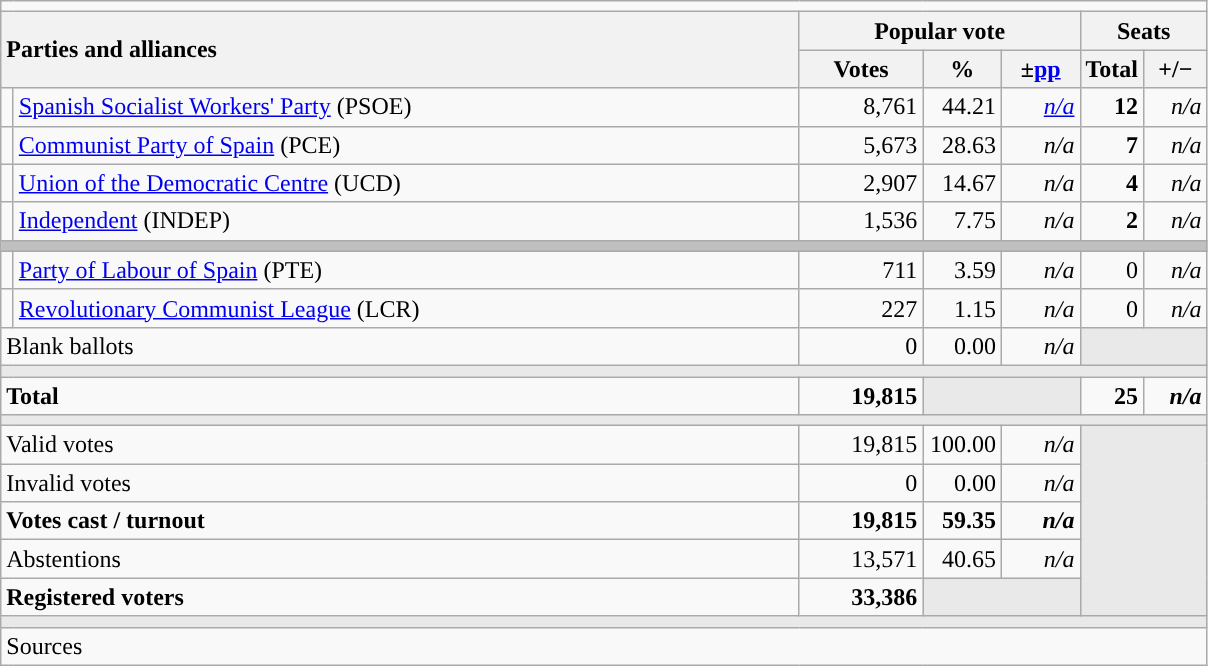<table class="wikitable" style="text-align:right;">
<tr>
<td colspan="7"></td>
</tr>
<tr>
<th style="text-align:left;" rowspan="2" colspan="2" width="525">Parties and alliances</th>
<th colspan="3">Popular vote</th>
<th colspan="2">Seats</th>
</tr>
<tr>
<th width="75">Votes</th>
<th width="45">%</th>
<th width="45">±<a href='#'>pp</a></th>
<th width="35">Total</th>
<th width="35">+/−</th>
</tr>
<tr>
<td width="1" style="color:inherit;background:"></td>
<td align="left"><a href='#'>Spanish Socialist Workers' Party</a> (PSOE)</td>
<td>8,761</td>
<td>44.21</td>
<td><em><a href='#'>n/a</a></em></td>
<td><strong>12</strong></td>
<td><em>n/a</em></td>
</tr>
<tr>
<td style="color:inherit;background:"></td>
<td align="left"><a href='#'>Communist Party of Spain</a> (PCE)</td>
<td>5,673</td>
<td>28.63</td>
<td><em>n/a</em></td>
<td><strong>7</strong></td>
<td><em>n/a</em></td>
</tr>
<tr>
<td style="color:inherit;background:"></td>
<td align="left"><a href='#'>Union of the Democratic Centre</a> (UCD)</td>
<td>2,907</td>
<td>14.67</td>
<td><em>n/a</em></td>
<td><strong>4</strong></td>
<td><em>n/a</em></td>
</tr>
<tr>
<td style="color:inherit;background:"></td>
<td align="left"><a href='#'>Independent</a> (INDEP)</td>
<td>1,536</td>
<td>7.75</td>
<td><em>n/a</em></td>
<td><strong>2</strong></td>
<td><em>n/a</em></td>
</tr>
<tr>
<td colspan="7" bgcolor="#C0C0C0"></td>
</tr>
<tr>
<td style="color:inherit;background:"></td>
<td align="left"><a href='#'>Party of Labour of Spain</a> (PTE)</td>
<td>711</td>
<td>3.59</td>
<td><em>n/a</em></td>
<td>0</td>
<td><em>n/a</em></td>
</tr>
<tr>
<td style="color:inherit;background:"></td>
<td align="left"><a href='#'>Revolutionary Communist League</a> (LCR)</td>
<td>227</td>
<td>1.15</td>
<td><em>n/a</em></td>
<td>0</td>
<td><em>n/a</em></td>
</tr>
<tr>
<td align="left" colspan="2">Blank ballots</td>
<td>0</td>
<td>0.00</td>
<td><em>n/a</em></td>
<td bgcolor="#E9E9E9" colspan="2"></td>
</tr>
<tr>
<td colspan="7" bgcolor="#E9E9E9"></td>
</tr>
<tr style="font-weight:bold;">
<td align="left" colspan="2">Total</td>
<td>19,815</td>
<td bgcolor="#E9E9E9" colspan="2"></td>
<td>25</td>
<td><em>n/a</em></td>
</tr>
<tr>
<td colspan="7" bgcolor="#E9E9E9"></td>
</tr>
<tr>
<td align="left" colspan="2">Valid votes</td>
<td>19,815</td>
<td>100.00</td>
<td><em>n/a</em></td>
<td bgcolor="#E9E9E9" colspan="2" rowspan="5"></td>
</tr>
<tr>
<td align="left" colspan="2">Invalid votes</td>
<td>0</td>
<td>0.00</td>
<td><em>n/a</em></td>
</tr>
<tr style="font-weight:bold;">
<td align="left" colspan="2">Votes cast / turnout</td>
<td>19,815</td>
<td>59.35</td>
<td><em>n/a</em></td>
</tr>
<tr>
<td align="left" colspan="2">Abstentions</td>
<td>13,571</td>
<td>40.65</td>
<td><em>n/a</em></td>
</tr>
<tr style="font-weight:bold;">
<td align="left" colspan="2">Registered voters</td>
<td>33,386</td>
<td bgcolor="#E9E9E9" colspan="2"></td>
</tr>
<tr>
<td colspan="7" bgcolor="#E9E9E9"></td>
</tr>
<tr>
<td align="left" colspan="7">Sources</td>
</tr>
</table>
